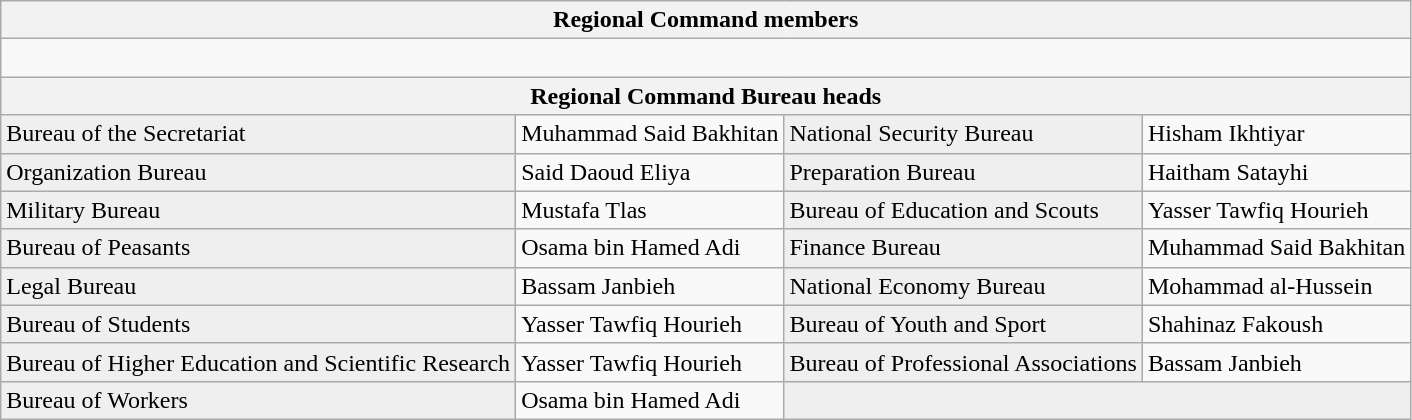<table class=wikitable>
<tr>
<th colspan="4" width=300>Regional Command members</th>
</tr>
<tr>
<td colspan="4"><br></td>
</tr>
<tr>
<th colspan="4" width=300>Regional Command Bureau heads</th>
</tr>
<tr>
<td bgcolor=efefef align=left>Bureau of the Secretariat</td>
<td>Muhammad Said Bakhitan</td>
<td bgcolor=efefef align=left>National Security Bureau</td>
<td>Hisham Ikhtiyar</td>
</tr>
<tr>
<td bgcolor=efefef align=left>Organization Bureau</td>
<td>Said Daoud Eliya</td>
<td bgcolor=efefef align=left>Preparation Bureau</td>
<td>Haitham Satayhi</td>
</tr>
<tr>
<td bgcolor=efefef align=left>Military Bureau</td>
<td>Mustafa Tlas</td>
<td bgcolor=efefef align=left>Bureau of Education and Scouts</td>
<td>Yasser Tawfiq Hourieh</td>
</tr>
<tr>
<td bgcolor=efefef align=left>Bureau of Peasants</td>
<td>Osama bin Hamed Adi</td>
<td bgcolor=efefef align=left>Finance Bureau</td>
<td>Muhammad Said Bakhitan</td>
</tr>
<tr>
<td bgcolor=efefef align=left>Legal Bureau</td>
<td>Bassam Janbieh</td>
<td bgcolor=efefef align=left>National Economy Bureau</td>
<td>Mohammad al-Hussein</td>
</tr>
<tr>
<td bgcolor=efefef align=left>Bureau of Students</td>
<td>Yasser Tawfiq Hourieh</td>
<td bgcolor=efefef align=left>Bureau of Youth and Sport</td>
<td>Shahinaz Fakoush</td>
</tr>
<tr>
<td bgcolor=efefef align=left>Bureau of Higher Education and Scientific Research</td>
<td>Yasser Tawfiq Hourieh</td>
<td bgcolor=efefef align=left>Bureau of Professional Associations</td>
<td>Bassam Janbieh</td>
</tr>
<tr>
<td bgcolor=efefef align=left>Bureau of Workers</td>
<td>Osama bin Hamed Adi</td>
<td colspan="2" bgcolor=efefef align=left></td>
</tr>
</table>
